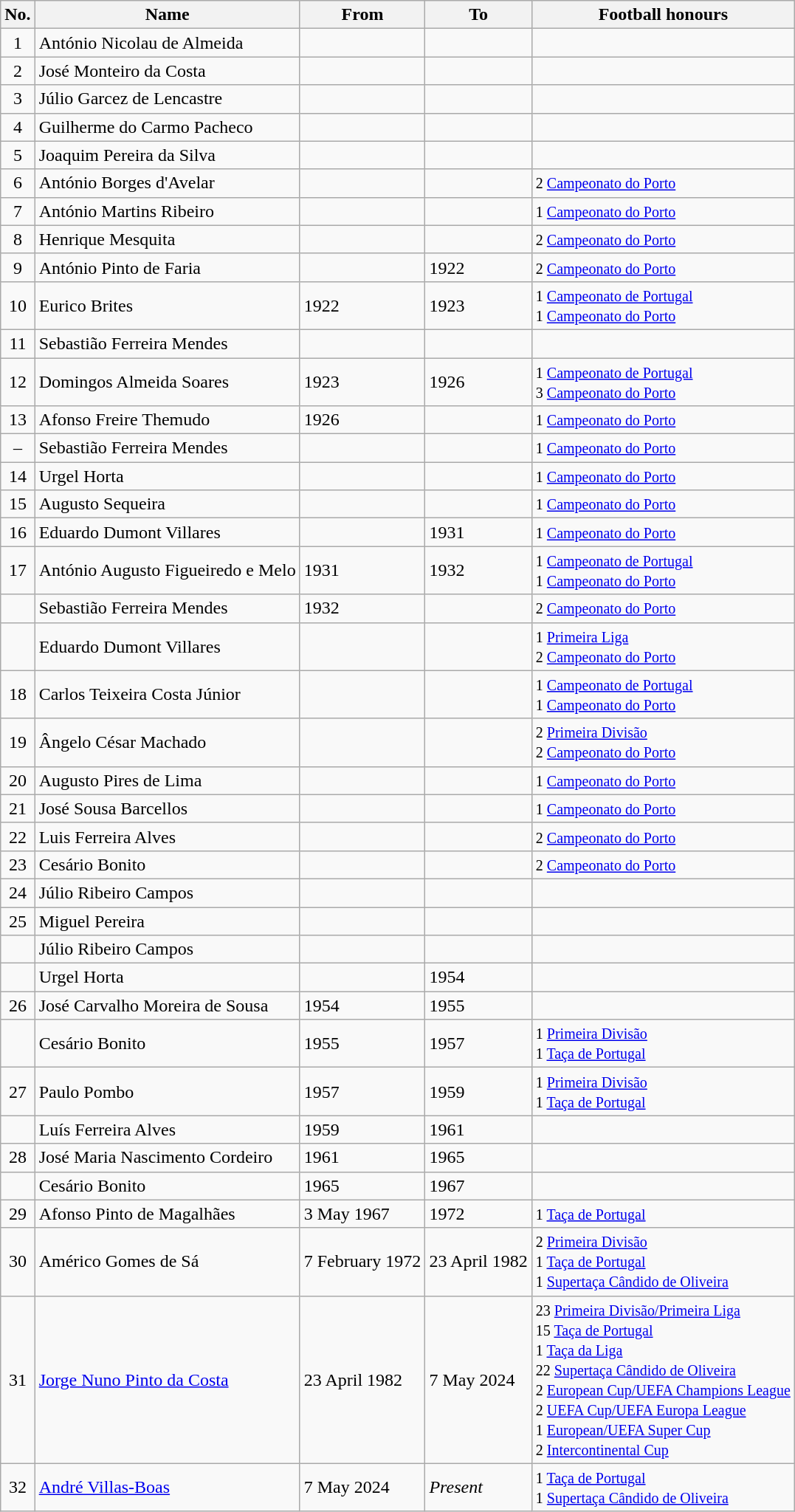<table class="wikitable plainrowheaders">
<tr>
<th scope="col">No.</th>
<th scope="col">Name</th>
<th scope="col">From</th>
<th scope="col">To</th>
<th scope="col">Football honours</th>
</tr>
<tr>
<td align="center">1</td>
<td>António Nicolau de Almeida</td>
<td></td>
<td></td>
<td></td>
</tr>
<tr>
<td align="center">2</td>
<td>José Monteiro da Costa</td>
<td></td>
<td></td>
<td></td>
</tr>
<tr>
<td align="center">3</td>
<td>Júlio Garcez de Lencastre</td>
<td></td>
<td></td>
<td></td>
</tr>
<tr>
<td align="center">4</td>
<td>Guilherme do Carmo Pacheco</td>
<td></td>
<td></td>
<td></td>
</tr>
<tr>
<td align="center">5</td>
<td>Joaquim Pereira da Silva</td>
<td></td>
<td></td>
<td></td>
</tr>
<tr>
<td align="center">6</td>
<td>António Borges d'Avelar</td>
<td></td>
<td></td>
<td><small>2 <a href='#'>Campeonato do Porto</a></small></td>
</tr>
<tr>
<td align="center">7</td>
<td>António Martins Ribeiro</td>
<td></td>
<td></td>
<td><small>1 <a href='#'>Campeonato do Porto</a></small></td>
</tr>
<tr>
<td align="center">8</td>
<td>Henrique Mesquita</td>
<td></td>
<td></td>
<td><small>2 <a href='#'>Campeonato do Porto</a></small></td>
</tr>
<tr>
<td align="center">9</td>
<td>António Pinto de Faria</td>
<td></td>
<td>1922</td>
<td><small>2 <a href='#'>Campeonato do Porto</a></small></td>
</tr>
<tr>
<td align="center">10</td>
<td>Eurico Brites</td>
<td>1922</td>
<td>1923</td>
<td><small>1 <a href='#'>Campeonato de Portugal</a><br>1 <a href='#'>Campeonato do Porto</a></small></td>
</tr>
<tr>
<td align="center">11</td>
<td>Sebastião Ferreira Mendes</td>
<td></td>
<td></td>
<td></td>
</tr>
<tr>
<td align="center">12</td>
<td>Domingos Almeida Soares</td>
<td>1923</td>
<td>1926</td>
<td><small>1 <a href='#'>Campeonato de Portugal</a><br>3 <a href='#'>Campeonato do Porto</a></small></td>
</tr>
<tr>
<td align="center">13</td>
<td>Afonso Freire Themudo</td>
<td>1926</td>
<td></td>
<td><small>1 <a href='#'>Campeonato do Porto</a></small></td>
</tr>
<tr>
<td align="center">–</td>
<td>Sebastião Ferreira Mendes</td>
<td></td>
<td></td>
<td><small>1 <a href='#'>Campeonato do Porto</a></small></td>
</tr>
<tr>
<td align="center">14</td>
<td>Urgel Horta</td>
<td></td>
<td></td>
<td><small>1 <a href='#'>Campeonato do Porto</a></small></td>
</tr>
<tr>
<td align="center">15</td>
<td>Augusto Sequeira</td>
<td></td>
<td></td>
<td><small>1 <a href='#'>Campeonato do Porto</a></small></td>
</tr>
<tr>
<td align="center">16</td>
<td>Eduardo Dumont Villares</td>
<td></td>
<td>1931</td>
<td><small>1 <a href='#'>Campeonato do Porto</a></small></td>
</tr>
<tr>
<td align="center">17</td>
<td>António Augusto Figueiredo e Melo</td>
<td>1931</td>
<td>1932</td>
<td><small>1 <a href='#'>Campeonato de Portugal</a><br>1 <a href='#'>Campeonato do Porto</a></small></td>
</tr>
<tr>
<td align="center"></td>
<td>Sebastião Ferreira Mendes</td>
<td>1932</td>
<td></td>
<td><small>2 <a href='#'>Campeonato do Porto</a></small></td>
</tr>
<tr>
<td align="center"></td>
<td>Eduardo Dumont Villares</td>
<td></td>
<td></td>
<td><small>1 <a href='#'>Primeira Liga</a><br>2 <a href='#'>Campeonato do Porto</a></small></td>
</tr>
<tr>
<td align="center">18</td>
<td>Carlos Teixeira Costa Júnior</td>
<td></td>
<td></td>
<td><small>1 <a href='#'>Campeonato de Portugal</a><br>1 <a href='#'>Campeonato do Porto</a></small></td>
</tr>
<tr>
<td align="center">19</td>
<td>Ângelo César Machado</td>
<td></td>
<td></td>
<td><small>2 <a href='#'>Primeira Divisão</a><br>2 <a href='#'>Campeonato do Porto</a></small></td>
</tr>
<tr>
<td align="center">20</td>
<td>Augusto Pires de Lima</td>
<td></td>
<td></td>
<td><small>1 <a href='#'>Campeonato do Porto</a></small></td>
</tr>
<tr>
<td align="center">21</td>
<td>José Sousa Barcellos</td>
<td></td>
<td></td>
<td><small>1 <a href='#'>Campeonato do Porto</a></small></td>
</tr>
<tr>
<td align="center">22</td>
<td>Luis Ferreira Alves</td>
<td></td>
<td></td>
<td><small>2 <a href='#'>Campeonato do Porto</a></small></td>
</tr>
<tr>
<td align="center">23</td>
<td>Cesário Bonito</td>
<td></td>
<td></td>
<td><small>2 <a href='#'>Campeonato do Porto</a></small></td>
</tr>
<tr>
<td align="center">24</td>
<td>Júlio Ribeiro Campos</td>
<td></td>
<td></td>
<td></td>
</tr>
<tr>
<td align="center">25</td>
<td>Miguel Pereira</td>
<td></td>
<td></td>
<td></td>
</tr>
<tr>
<td align="center"></td>
<td>Júlio Ribeiro Campos</td>
<td></td>
<td></td>
<td></td>
</tr>
<tr>
<td align="center"></td>
<td>Urgel Horta</td>
<td></td>
<td>1954</td>
<td></td>
</tr>
<tr>
<td align="center">26</td>
<td>José Carvalho Moreira de Sousa</td>
<td>1954</td>
<td>1955</td>
<td></td>
</tr>
<tr>
<td align="center"></td>
<td>Cesário Bonito</td>
<td>1955</td>
<td>1957</td>
<td><small>1 <a href='#'>Primeira Divisão</a><br>1 <a href='#'>Taça de Portugal</a></small></td>
</tr>
<tr>
<td align="center">27</td>
<td>Paulo Pombo</td>
<td>1957</td>
<td>1959</td>
<td><small>1 <a href='#'>Primeira Divisão</a><br>1 <a href='#'>Taça de Portugal</a></small></td>
</tr>
<tr>
<td align="center"></td>
<td>Luís Ferreira Alves</td>
<td>1959</td>
<td>1961</td>
<td></td>
</tr>
<tr>
<td align="center">28</td>
<td>José Maria Nascimento Cordeiro</td>
<td>1961</td>
<td>1965</td>
<td></td>
</tr>
<tr>
<td align="center"></td>
<td>Cesário Bonito</td>
<td>1965</td>
<td>1967</td>
<td></td>
</tr>
<tr>
<td align="center">29</td>
<td>Afonso Pinto de Magalhães</td>
<td>3 May 1967</td>
<td>1972</td>
<td><small>1 <a href='#'>Taça de Portugal</a></small></td>
</tr>
<tr>
<td align="center">30</td>
<td>Américo Gomes de Sá</td>
<td>7 February 1972</td>
<td>23 April 1982</td>
<td><small>2 <a href='#'>Primeira Divisão</a><br>1 <a href='#'>Taça de Portugal</a><br>1 <a href='#'>Supertaça Cândido de Oliveira</a></small></td>
</tr>
<tr>
<td align="center">31</td>
<td><a href='#'>Jorge Nuno Pinto da Costa</a></td>
<td>23 April 1982</td>
<td>7 May 2024</td>
<td><small>23 <a href='#'>Primeira Divisão/Primeira Liga</a><br>15 <a href='#'>Taça de Portugal</a><br>1 <a href='#'>Taça da Liga</a><br>22 <a href='#'>Supertaça Cândido de Oliveira</a><br>2 <a href='#'>European Cup/UEFA Champions League</a><br>2 <a href='#'>UEFA Cup/UEFA Europa League</a><br>1 <a href='#'>European/UEFA Super Cup</a><br>2 <a href='#'>Intercontinental Cup</a></small></td>
</tr>
<tr>
<td align="center">32</td>
<td><a href='#'>André Villas-Boas</a></td>
<td>7 May 2024</td>
<td><em>Present</em></td>
<td><small>1 <a href='#'>Taça de Portugal</a><br>1 <a href='#'>Supertaça Cândido de Oliveira</a></small></td>
</tr>
</table>
